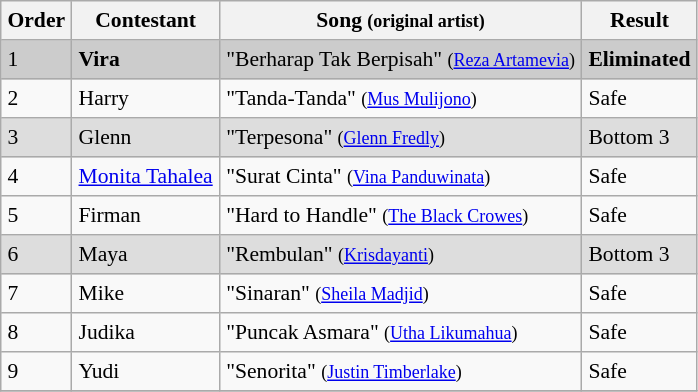<table border="8" cellpadding="4" cellspacing="0" style="margin:  1em 1em 1em 0; background: #f9f9f9; border: 1px #aaa  solid; border-collapse: collapse; font-size: 90%;">
<tr style="background:#f2f2f2;">
<th>Order</th>
<th>Contestant</th>
<th>Song <small>(original artist)</small></th>
<th>Result</th>
</tr>
<tr style="background:#ccc;">
<td>1</td>
<td><strong>Vira</strong></td>
<td>"Berharap Tak Berpisah" <small>(<a href='#'>Reza Artamevia</a>)</small></td>
<td><strong>Eliminated</strong></td>
</tr>
<tr>
<td>2</td>
<td>Harry</td>
<td>"Tanda-Tanda" <small>(<a href='#'>Mus Mulijono</a>)</small></td>
<td>Safe</td>
</tr>
<tr style="background:#ddd;">
<td>3</td>
<td>Glenn</td>
<td>"Terpesona" <small>(<a href='#'>Glenn Fredly</a>)</small></td>
<td>Bottom 3</td>
</tr>
<tr>
<td>4</td>
<td><a href='#'>Monita Tahalea</a></td>
<td>"Surat Cinta" <small>(<a href='#'>Vina Panduwinata</a>)</small></td>
<td>Safe</td>
</tr>
<tr>
<td>5</td>
<td>Firman</td>
<td>"Hard to Handle" <small>(<a href='#'>The Black Crowes</a>)</small></td>
<td>Safe</td>
</tr>
<tr style="background:#ddd;">
<td>6</td>
<td>Maya</td>
<td>"Rembulan" <small>(<a href='#'>Krisdayanti</a>)</small></td>
<td>Bottom 3</td>
</tr>
<tr>
<td>7</td>
<td>Mike</td>
<td>"Sinaran" <small>(<a href='#'>Sheila Madjid</a>)</small></td>
<td>Safe</td>
</tr>
<tr>
<td>8</td>
<td>Judika</td>
<td>"Puncak Asmara" <small>(<a href='#'>Utha Likumahua</a>)</small></td>
<td>Safe</td>
</tr>
<tr>
<td>9</td>
<td>Yudi</td>
<td>"Senorita" <small>(<a href='#'>Justin Timberlake</a>)</small></td>
<td>Safe</td>
</tr>
<tr>
</tr>
</table>
